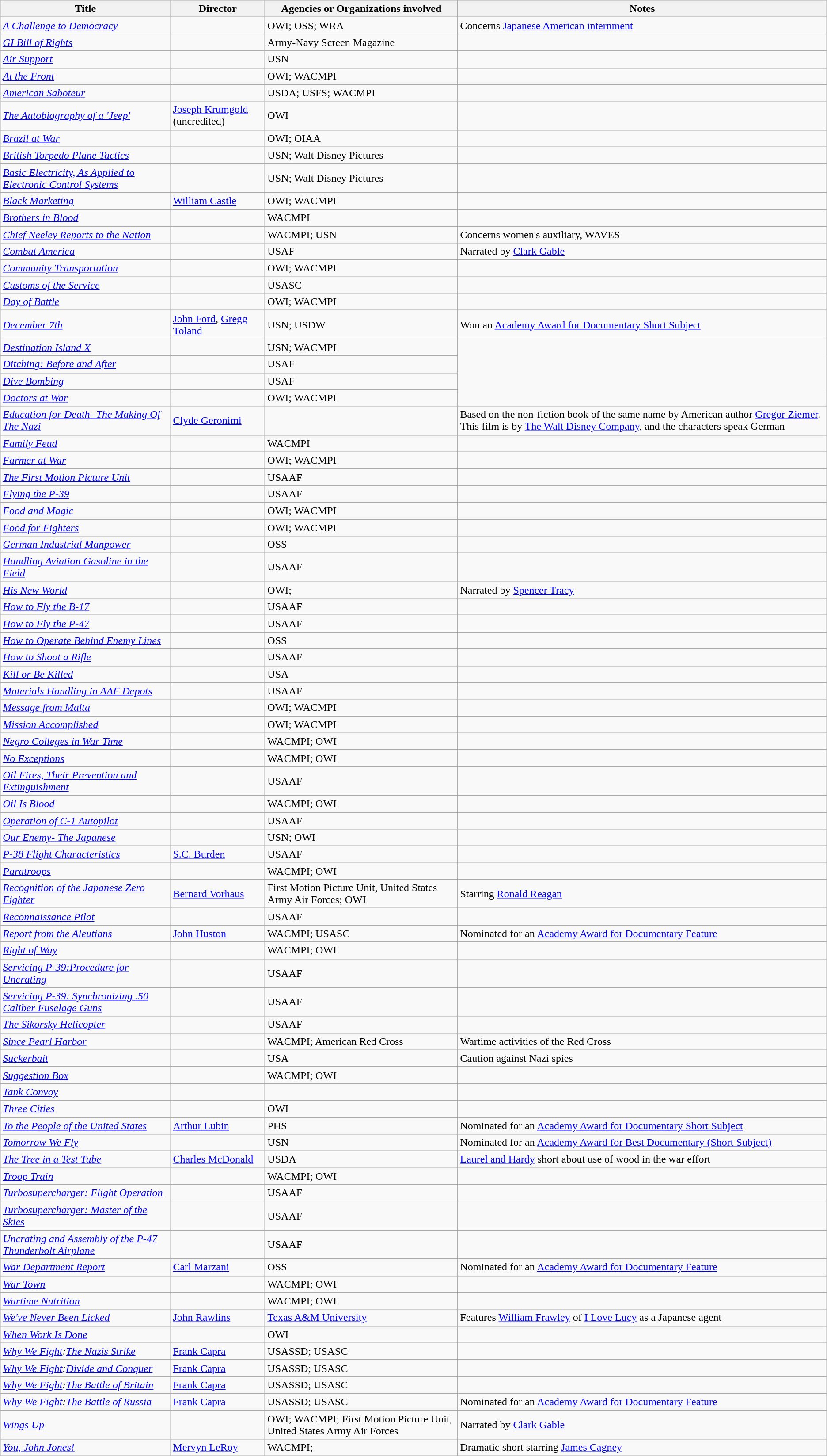<table class="wikitable">
<tr>
<th>Title</th>
<th>Director</th>
<th>Agencies or Organizations involved</th>
<th>Notes</th>
</tr>
<tr>
<td><em><a href='#'>A Challenge to Democracy</a></em></td>
<td></td>
<td>OWI; OSS; WRA</td>
<td>Concerns <a href='#'>Japanese American internment</a></td>
</tr>
<tr>
<td><em><a href='#'>GI Bill of Rights</a></em></td>
<td></td>
<td>Army-Navy Screen Magazine</td>
<td></td>
</tr>
<tr>
<td><em><a href='#'>Air Support</a></em></td>
<td></td>
<td>USN</td>
<td></td>
</tr>
<tr>
<td><em><a href='#'>At the Front</a></em></td>
<td></td>
<td>OWI; WACMPI</td>
<td></td>
</tr>
<tr>
<td><em><a href='#'>American Saboteur</a></em></td>
<td></td>
<td>USDA; USFS; WACMPI</td>
<td></td>
</tr>
<tr>
<td><em><a href='#'>The Autobiography of a 'Jeep'</a></em></td>
<td><a href='#'>Joseph Krumgold</a> (uncredited)</td>
<td>OWI</td>
<td></td>
</tr>
<tr>
<td><em><a href='#'>Brazil at War</a></em></td>
<td></td>
<td>OWI; OIAA</td>
<td></td>
</tr>
<tr>
<td><em><a href='#'>British Torpedo Plane Tactics</a></em></td>
<td></td>
<td>USN; Walt Disney Pictures</td>
<td></td>
</tr>
<tr>
<td><em><a href='#'>Basic Electricity, As Applied to Electronic Control Systems</a></em></td>
<td></td>
<td>USN; Walt Disney Pictures</td>
<td></td>
</tr>
<tr>
<td><em><a href='#'>Black Marketing</a></em></td>
<td><a href='#'>William Castle</a></td>
<td>OWI; WACMPI</td>
<td></td>
</tr>
<tr>
<td><em><a href='#'>Brothers in Blood</a></em></td>
<td></td>
<td>WACMPI</td>
<td></td>
</tr>
<tr>
<td><em><a href='#'>Chief Neeley Reports to the Nation</a></em></td>
<td></td>
<td>WACMPI; USN</td>
<td>Concerns women's auxiliary, WAVES</td>
</tr>
<tr>
<td><em><a href='#'>Combat America</a></em></td>
<td></td>
<td>USAF</td>
<td>Narrated by <a href='#'>Clark Gable</a></td>
</tr>
<tr>
<td><em><a href='#'>Community Transportation</a></em></td>
<td></td>
<td>OWI; WACMPI</td>
<td></td>
</tr>
<tr>
<td><em><a href='#'>Customs of the Service</a></em></td>
<td></td>
<td>USASC</td>
<td></td>
</tr>
<tr>
<td><em><a href='#'>Day of Battle</a></em></td>
<td></td>
<td>OWI; WACMPI</td>
<td></td>
</tr>
<tr>
<td><em><a href='#'>December 7th</a></em></td>
<td><a href='#'>John Ford</a>, <a href='#'>Gregg Toland</a></td>
<td>USN; USDW</td>
<td>Won an <a href='#'>Academy Award for Documentary Short Subject</a></td>
</tr>
<tr>
<td><em><a href='#'>Destination Island X</a></em></td>
<td></td>
<td>USN; WACMPI</td>
</tr>
<tr>
<td><em><a href='#'>Ditching: Before and After</a></em></td>
<td></td>
<td>USAF</td>
</tr>
<tr>
<td><em><a href='#'>Dive Bombing</a></em></td>
<td></td>
<td>USAF</td>
</tr>
<tr>
<td><em><a href='#'>Doctors at War</a></em></td>
<td></td>
<td>OWI; WACMPI</td>
</tr>
<tr>
<td><em> <a href='#'>Education for Death- The Making Of The Nazi</a></em></td>
<td><a href='#'>Clyde Geronimi</a></td>
<td></td>
<td>Based on the non-fiction book of the same name by American author <a href='#'>Gregor Ziemer</a>. This film is by <a href='#'>The Walt Disney Company</a>, and the characters speak German</td>
</tr>
<tr>
<td><em><a href='#'>Family Feud</a></em></td>
<td></td>
<td>WACMPI</td>
<td></td>
</tr>
<tr>
<td><em><a href='#'>Farmer at War</a></em></td>
<td></td>
<td>OWI; WACMPI</td>
<td></td>
</tr>
<tr>
<td><em><a href='#'>The First Motion Picture Unit</a></em></td>
<td></td>
<td>USAAF</td>
<td></td>
</tr>
<tr>
<td><em><a href='#'>Flying the P-39</a></em></td>
<td></td>
<td>USAAF</td>
<td></td>
</tr>
<tr>
<td><em><a href='#'>Food and Magic</a></em></td>
<td></td>
<td>OWI; WACMPI</td>
<td></td>
</tr>
<tr>
<td><em><a href='#'>Food for Fighters</a></em></td>
<td></td>
<td>OWI; WACMPI</td>
<td></td>
</tr>
<tr>
<td><em><a href='#'>German Industrial Manpower</a></em></td>
<td></td>
<td>OSS</td>
<td></td>
</tr>
<tr>
<td><em><a href='#'>Handling Aviation Gasoline in the Field</a></em></td>
<td></td>
<td>USAAF</td>
<td></td>
</tr>
<tr>
<td><em><a href='#'>His New World</a></em></td>
<td></td>
<td>OWI;</td>
<td>Narrated by <a href='#'>Spencer Tracy</a></td>
</tr>
<tr>
<td><em><a href='#'>How to Fly the B-17</a></em></td>
<td></td>
<td>USAAF</td>
<td></td>
</tr>
<tr>
<td><em><a href='#'>How to Fly the P-47</a></em></td>
<td></td>
<td>USAAF</td>
<td></td>
</tr>
<tr>
<td><em><a href='#'>How to Operate Behind Enemy Lines</a></em></td>
<td></td>
<td>OSS</td>
<td></td>
</tr>
<tr>
<td><em><a href='#'>How to Shoot a Rifle</a></em></td>
<td></td>
<td>USAAF</td>
<td></td>
</tr>
<tr>
<td><em><a href='#'>Kill or Be Killed</a></em></td>
<td></td>
<td>USA</td>
<td></td>
</tr>
<tr>
<td><em><a href='#'>Materials Handling in AAF Depots</a></em></td>
<td></td>
<td>USAAF</td>
<td></td>
</tr>
<tr>
<td><em><a href='#'>Message from Malta</a></em></td>
<td></td>
<td>OWI; WACMPI</td>
<td></td>
</tr>
<tr>
<td><em><a href='#'>Mission Accomplished</a></em></td>
<td></td>
<td>OWI; WACMPI</td>
<td></td>
</tr>
<tr>
<td><em><a href='#'>Negro Colleges in War Time</a></em></td>
<td></td>
<td>WACMPI; OWI</td>
<td></td>
</tr>
<tr>
<td><em><a href='#'>No Exceptions</a></em></td>
<td></td>
<td>WACMPI; OWI</td>
<td></td>
</tr>
<tr>
<td><em><a href='#'>Oil Fires, Their Prevention and Extinguishment</a></em></td>
<td></td>
<td>USAAF</td>
<td></td>
</tr>
<tr>
<td><em><a href='#'>Oil Is Blood</a></em></td>
<td></td>
<td>WACMPI; OWI</td>
<td></td>
</tr>
<tr>
<td><em><a href='#'>Operation of C-1 Autopilot</a></em></td>
<td></td>
<td>USAAF</td>
<td></td>
</tr>
<tr>
<td><em><a href='#'>Our Enemy- The Japanese</a></em></td>
<td></td>
<td>USN; OWI</td>
<td></td>
</tr>
<tr>
<td><em><a href='#'>P-38 Flight Characteristics</a></em></td>
<td><a href='#'>S.C. Burden</a></td>
<td>USAAF</td>
<td></td>
</tr>
<tr>
<td><em><a href='#'>Paratroops</a></em></td>
<td></td>
<td>WACMPI; OWI</td>
<td></td>
</tr>
<tr>
<td><em><a href='#'>Recognition of the Japanese Zero Fighter</a></em></td>
<td><a href='#'>Bernard Vorhaus</a></td>
<td>First Motion Picture Unit, United States Army Air Forces; OWI</td>
<td>Starring <a href='#'>Ronald Reagan</a></td>
</tr>
<tr>
<td><em><a href='#'>Reconnaissance Pilot</a></em></td>
<td></td>
<td>USAAF</td>
<td></td>
</tr>
<tr>
<td><em><a href='#'>Report from the Aleutians</a></em></td>
<td><a href='#'>John Huston</a></td>
<td>WACMPI; USASC</td>
<td>Nominated for an <a href='#'>Academy Award for Documentary Feature</a></td>
</tr>
<tr>
<td><em><a href='#'>Right of Way</a></em></td>
<td></td>
<td>WACMPI; OWI</td>
<td></td>
</tr>
<tr>
<td><em><a href='#'>Servicing P-39:Procedure for Uncrating</a></em></td>
<td></td>
<td>USAAF</td>
<td></td>
</tr>
<tr>
<td><em><a href='#'>Servicing P-39: Synchronizing .50 Caliber Fuselage Guns</a></em></td>
<td></td>
<td>USAAF</td>
<td></td>
</tr>
<tr>
<td><em><a href='#'>The Sikorsky Helicopter</a></em></td>
<td></td>
<td>USAAF</td>
<td></td>
</tr>
<tr>
<td><em><a href='#'>Since Pearl Harbor</a></em></td>
<td></td>
<td>WACMPI; American Red Cross</td>
<td>Wartime activities of the Red Cross</td>
</tr>
<tr>
<td><em><a href='#'>Suckerbait</a></em></td>
<td></td>
<td>USA</td>
<td>Caution against Nazi spies</td>
</tr>
<tr>
<td><em><a href='#'>Suggestion Box</a></em></td>
<td></td>
<td>WACMPI; OWI</td>
<td></td>
</tr>
<tr>
<td><em><a href='#'>Tank Convoy</a></em></td>
<td></td>
<td></td>
<td></td>
</tr>
<tr>
<td><em><a href='#'>Three Cities</a></em></td>
<td></td>
<td>OWI</td>
<td></td>
</tr>
<tr>
<td><em><a href='#'>To the People of the United States</a></em></td>
<td><a href='#'>Arthur Lubin</a></td>
<td>PHS</td>
<td>Nominated for an <a href='#'>Academy Award for Documentary Short Subject</a></td>
</tr>
<tr>
<td><em><a href='#'>Tomorrow We Fly</a></em></td>
<td></td>
<td>USN</td>
<td>Nominated for an <a href='#'>Academy Award for Best Documentary (Short Subject)</a></td>
</tr>
<tr>
<td><em><a href='#'>The Tree in a Test Tube</a></em></td>
<td><a href='#'>Charles McDonald</a></td>
<td>USDA</td>
<td><a href='#'>Laurel and Hardy</a> short about use of wood in the war effort</td>
</tr>
<tr>
<td><em><a href='#'>Troop Train</a></em></td>
<td></td>
<td>WACMPI; OWI</td>
<td></td>
</tr>
<tr>
<td><em><a href='#'>Turbosupercharger: Flight Operation</a></em></td>
<td></td>
<td>USAAF</td>
<td></td>
</tr>
<tr>
<td><em><a href='#'>Turbosupercharger: Master of the Skies</a></em></td>
<td></td>
<td>USAAF</td>
<td></td>
</tr>
<tr>
<td><em><a href='#'>Uncrating and Assembly of the P-47 Thunderbolt Airplane</a></em></td>
<td></td>
<td>USAAF</td>
<td></td>
</tr>
<tr>
<td><em><a href='#'>War Department Report</a></em></td>
<td><a href='#'>Carl Marzani</a></td>
<td>OSS</td>
<td>Nominated for an <a href='#'>Academy Award for Documentary Feature</a></td>
</tr>
<tr>
<td><em><a href='#'>War Town</a></em></td>
<td></td>
<td>WACMPI; OWI</td>
<td></td>
</tr>
<tr>
<td><em><a href='#'>Wartime Nutrition</a></em></td>
<td></td>
<td>WACMPI; OWI</td>
<td></td>
</tr>
<tr>
<td><em><a href='#'>We've Never Been Licked</a></em></td>
<td><a href='#'>John Rawlins</a></td>
<td><a href='#'>Texas A&M University</a></td>
<td>Features <a href='#'>William Frawley</a> of <a href='#'>I Love Lucy</a> as a Japanese agent</td>
</tr>
<tr>
<td><em><a href='#'>When Work Is Done</a></em></td>
<td></td>
<td>OWI</td>
<td></td>
</tr>
<tr>
<td><em><a href='#'>Why We Fight</a>:<a href='#'>The Nazis Strike</a></em></td>
<td><a href='#'>Frank Capra</a></td>
<td>USASSD; USASC</td>
<td></td>
</tr>
<tr>
<td><em><a href='#'>Why We Fight</a>:<a href='#'>Divide and Conquer</a></em></td>
<td><a href='#'>Frank Capra</a></td>
<td>USASSD; USASC</td>
<td></td>
</tr>
<tr>
<td><em><a href='#'>Why We Fight</a>:<a href='#'>The Battle of Britain</a></em></td>
<td><a href='#'>Frank Capra</a></td>
<td>USASSD; USASC</td>
<td></td>
</tr>
<tr>
<td><em><a href='#'>Why We Fight</a>:<a href='#'>The Battle of Russia</a></em></td>
<td><a href='#'>Frank Capra</a></td>
<td>USASSD; USASC</td>
<td>Nominated for an <a href='#'>Academy Award for Documentary Feature</a></td>
</tr>
<tr>
<td><em><a href='#'>Wings Up</a></em></td>
<td></td>
<td>OWI; WACMPI; First Motion Picture Unit, United States Army Air Forces</td>
<td>Narrated by <a href='#'>Clark Gable</a></td>
</tr>
<tr>
<td><em><a href='#'>You, John Jones!</a></em></td>
<td><a href='#'>Mervyn LeRoy</a></td>
<td>WACMPI;</td>
<td>Dramatic short starring <a href='#'>James Cagney</a></td>
</tr>
</table>
